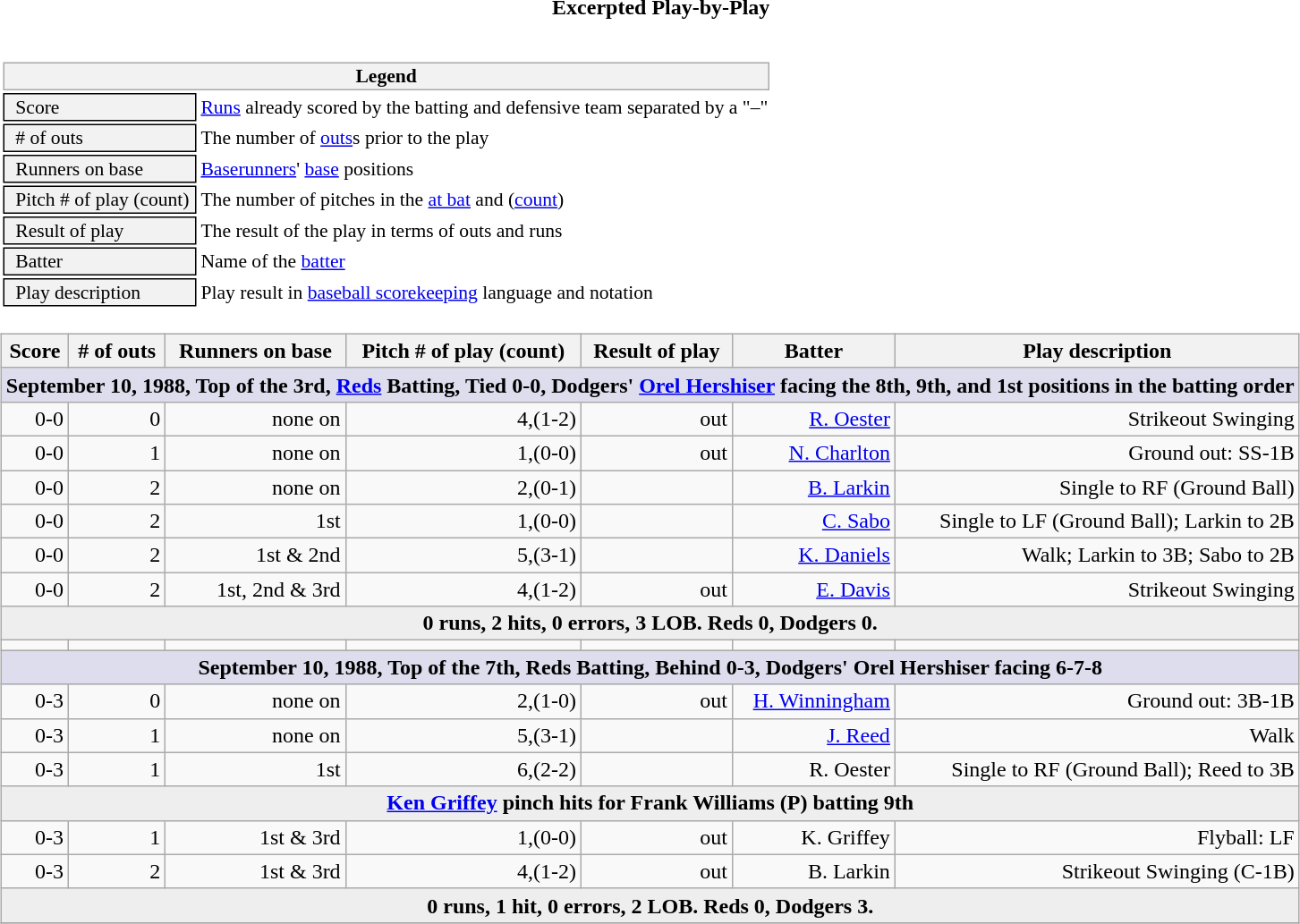<table class="collapsible collapsed" cellpadding="5px">
<tr>
<th colspan="2">Excerpted Play-by-Play</th>
</tr>
<tr>
<td><br><table class="toccolours" style="font-size: 90%; white-space: nowrap;">
<tr>
<th colspan="2" style="background-color: #F2F2F2; border: 1px solid #AAAAAA;">Legend</th>
</tr>
<tr>
<td style="background-color: #F2F2F2; border: 1px solid black;">  Score</td>
<td><a href='#'>Runs</a> already scored by the batting and defensive team separated by a "–"</td>
</tr>
<tr>
<td style="background-color: #F2F2F2; border: 1px solid black">  # of outs</td>
<td>The number of <a href='#'>outs</a>s prior to the play</td>
</tr>
<tr>
<td style="background-color: #F2F2F2; border: 1px solid black">  Runners on base</td>
<td><a href='#'>Baserunners</a>' <a href='#'>base</a> positions</td>
</tr>
<tr>
<td style="background-color: #F2F2F2; border: 1px solid black;">  Pitch # of play (count) </td>
<td>The number of pitches in the <a href='#'>at bat</a> and (<a href='#'>count</a>)</td>
</tr>
<tr>
<td style="background-color: #F2F2F2; border: 1px solid black;">  Result of play</td>
<td>The result of the play in terms of outs and runs</td>
</tr>
<tr>
<td style="background-color: #F2F2F2; border: 1px solid black">  Batter</td>
<td>Name of the <a href='#'>batter</a></td>
</tr>
<tr>
<td style="background-color: #F2F2F2; border: 1px solid black">  Play description</td>
<td>Play result in <a href='#'>baseball scorekeeping</a> language and notation</td>
</tr>
<tr>
</tr>
</table>
<table class="wikitable" style="text-align:right">
<tr>
<th>Score</th>
<th># of outs</th>
<th>Runners on base</th>
<th>Pitch # of play (count)</th>
<th>Result of play</th>
<th>Batter</th>
<th>Play description</th>
</tr>
<tr>
<th style="background:#ddddee;" colspan="7">September 10, 1988, Top of the 3rd, <a href='#'>Reds</a> Batting, Tied 0-0, Dodgers' <a href='#'>Orel Hershiser</a> facing the 8th, 9th, and 1st positions in the batting order</th>
</tr>
<tr>
<td>0-0</td>
<td>0</td>
<td>none on</td>
<td>4,(1-2)</td>
<td>out</td>
<td><a href='#'>R. Oester</a></td>
<td>Strikeout Swinging</td>
</tr>
<tr>
<td>0-0</td>
<td>1</td>
<td>none on</td>
<td>1,(0-0)</td>
<td>out</td>
<td><a href='#'>N. Charlton</a></td>
<td>Ground out: SS-1B</td>
</tr>
<tr>
<td>0-0</td>
<td>2</td>
<td>none on</td>
<td>2,(0-1)</td>
<td></td>
<td><a href='#'>B. Larkin</a></td>
<td>Single to RF (Ground Ball)</td>
</tr>
<tr>
<td>0-0</td>
<td>2</td>
<td>1st</td>
<td>1,(0-0)</td>
<td></td>
<td><a href='#'>C. Sabo</a></td>
<td>Single to LF (Ground Ball); Larkin to 2B</td>
</tr>
<tr>
<td>0-0</td>
<td>2</td>
<td>1st & 2nd</td>
<td>5,(3-1)</td>
<td></td>
<td><a href='#'>K. Daniels</a></td>
<td>Walk; Larkin to 3B; Sabo to 2B</td>
</tr>
<tr>
<td>0-0</td>
<td>2</td>
<td>1st, 2nd & 3rd</td>
<td>4,(1-2)</td>
<td>out</td>
<td><a href='#'>E. Davis</a></td>
<td>Strikeout Swinging</td>
</tr>
<tr>
<th style="background:#eeeeee;" colspan="7">0 runs, 2 hits, 0 errors, 3 LOB. Reds 0, Dodgers 0.</th>
</tr>
<tr>
<td></td>
<td></td>
<td></td>
<td></td>
<td></td>
<td></td>
<td></td>
</tr>
<tr>
<th style="background:#ddddee;" colspan="7">September 10, 1988, Top of the 7th, Reds Batting, Behind 0-3, Dodgers' Orel Hershiser facing 6-7-8</th>
</tr>
<tr>
<td>0-3</td>
<td>0</td>
<td>none on</td>
<td>2,(1-0)</td>
<td>out</td>
<td><a href='#'>H. Winningham</a></td>
<td>Ground out: 3B-1B</td>
</tr>
<tr>
<td>0-3</td>
<td>1</td>
<td>none on</td>
<td>5,(3-1)</td>
<td></td>
<td><a href='#'>J. Reed</a></td>
<td>Walk</td>
</tr>
<tr>
<td>0-3</td>
<td>1</td>
<td>1st</td>
<td>6,(2-2)</td>
<td></td>
<td>R. Oester</td>
<td>Single to RF (Ground Ball); Reed to 3B</td>
</tr>
<tr>
<th style="background:#eeeeee;" colspan="7"><a href='#'>Ken Griffey</a> pinch hits for Frank Williams (P) batting 9th</th>
</tr>
<tr>
<td>0-3</td>
<td>1</td>
<td>1st & 3rd</td>
<td>1,(0-0)</td>
<td>out</td>
<td>K. Griffey</td>
<td>Flyball: LF</td>
</tr>
<tr>
<td>0-3</td>
<td>2</td>
<td>1st & 3rd</td>
<td>4,(1-2)</td>
<td>out</td>
<td>B. Larkin</td>
<td>Strikeout Swinging (C-1B)</td>
</tr>
<tr>
<th style="background:#eeeeee;" colspan="7">0 runs, 1 hit, 0 errors, 2 LOB. Reds 0, Dodgers 3.</th>
</tr>
<tr>
</tr>
</table>
</td>
</tr>
</table>
